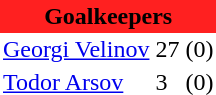<table class="toccolours" border="0" cellpadding="2" cellspacing="0" align="left" style="margin:0.5em;">
<tr>
<th colspan="4" align="center" bgcolor="#FF2020"><span>Goalkeepers</span></th>
</tr>
<tr>
<td> <a href='#'>Georgi Velinov</a></td>
<td>27</td>
<td>(0)</td>
</tr>
<tr>
<td> <a href='#'>Todor Arsov</a></td>
<td>3</td>
<td>(0)</td>
</tr>
<tr>
</tr>
</table>
